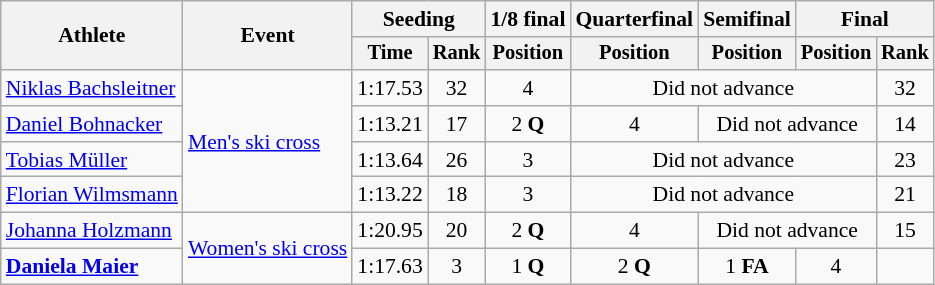<table class=wikitable style="font-size:90%">
<tr>
<th rowspan=2>Athlete</th>
<th rowspan=2>Event</th>
<th colspan=2>Seeding</th>
<th>1/8 final</th>
<th>Quarterfinal</th>
<th>Semifinal</th>
<th colspan=2>Final</th>
</tr>
<tr style=font-size:95%>
<th>Time</th>
<th>Rank</th>
<th>Position</th>
<th>Position</th>
<th>Position</th>
<th>Position</th>
<th>Rank</th>
</tr>
<tr align=center>
<td align=left><a href='#'>Niklas Bachsleitner</a></td>
<td align=left rowspan=4><a href='#'>Men's ski cross</a></td>
<td>1:17.53</td>
<td>32</td>
<td>4</td>
<td colspan=3>Did not advance</td>
<td>32</td>
</tr>
<tr align=center>
<td align=left><a href='#'>Daniel Bohnacker</a></td>
<td>1:13.21</td>
<td>17</td>
<td>2 <strong>Q</strong></td>
<td>4</td>
<td colspan=2>Did not advance</td>
<td>14</td>
</tr>
<tr align=center>
<td align=left><a href='#'>Tobias Müller</a></td>
<td>1:13.64</td>
<td>26</td>
<td>3</td>
<td colspan=3>Did not advance</td>
<td>23</td>
</tr>
<tr align=center>
<td align=left><a href='#'>Florian Wilmsmann</a></td>
<td>1:13.22</td>
<td>18</td>
<td>3</td>
<td colspan=3>Did not advance</td>
<td>21</td>
</tr>
<tr align=center>
<td align=left><a href='#'>Johanna Holzmann</a></td>
<td align=left rowspan=2><a href='#'>Women's ski cross</a></td>
<td>1:20.95</td>
<td>20</td>
<td>2 <strong>Q</strong></td>
<td>4</td>
<td colspan=2>Did not advance</td>
<td>15</td>
</tr>
<tr align=center>
<td align=left><strong><a href='#'>Daniela Maier</a></strong></td>
<td>1:17.63</td>
<td>3</td>
<td>1 <strong>Q</strong></td>
<td>2 <strong>Q</strong></td>
<td>1 <strong>FA</strong></td>
<td>4</td>
<td></td>
</tr>
</table>
